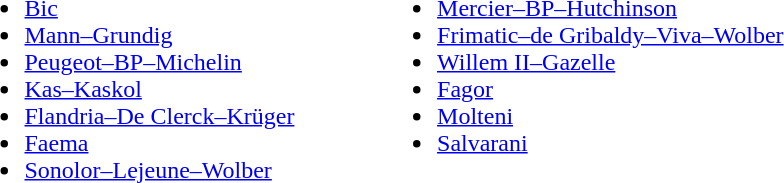<table>
<tr>
<td style="vertical-align:top; width:50%;"><br><ul><li><a href='#'>Bic</a></li><li><a href='#'>Mann–Grundig</a></li><li><a href='#'>Peugeot–BP–Michelin</a></li><li><a href='#'>Kas–Kaskol</a></li><li><a href='#'>Flandria–De Clerck–Krüger</a></li><li><a href='#'>Faema</a></li><li><a href='#'>Sonolor–Lejeune–Wolber</a></li></ul></td>
<td style="vertical-align:top; width:50%;"><br><ul><li><a href='#'>Mercier–BP–Hutchinson</a></li><li><a href='#'>Frimatic–de Gribaldy–Viva–Wolber</a></li><li><a href='#'>Willem II–Gazelle</a></li><li><a href='#'>Fagor</a></li><li><a href='#'>Molteni</a></li><li><a href='#'>Salvarani</a></li></ul></td>
</tr>
</table>
